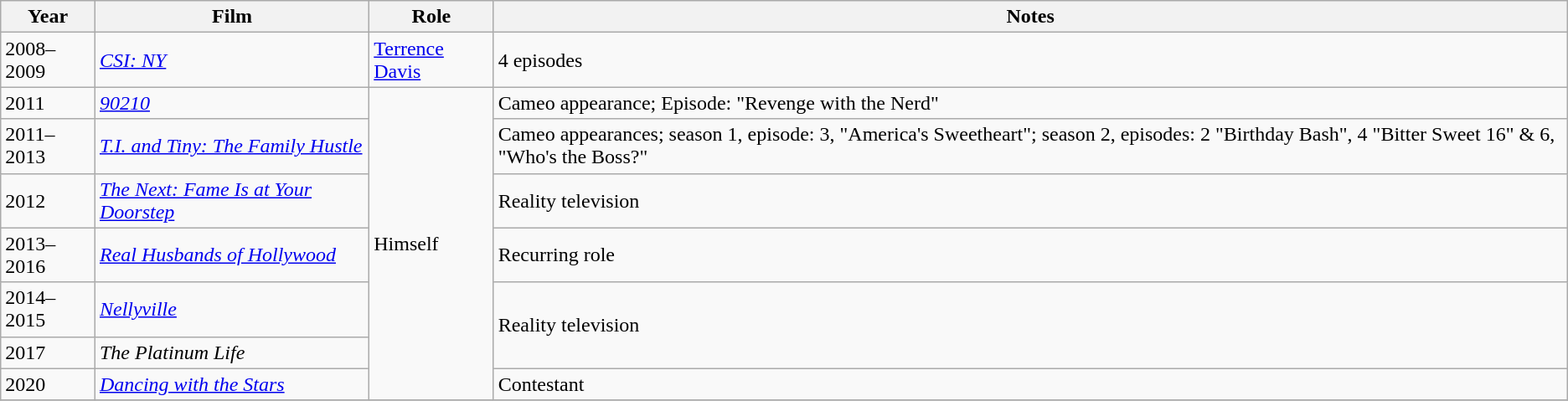<table class="wikitable sortable">
<tr>
<th>Year</th>
<th>Film</th>
<th>Role</th>
<th class="unsortable">Notes</th>
</tr>
<tr>
<td>2008–2009</td>
<td><em><a href='#'>CSI: NY</a></em></td>
<td><a href='#'>Terrence Davis</a></td>
<td>4 episodes</td>
</tr>
<tr>
<td>2011</td>
<td><em><a href='#'>90210</a></em></td>
<td rowspan=7>Himself</td>
<td>Cameo appearance; Episode: "Revenge with the Nerd"</td>
</tr>
<tr>
<td>2011–2013</td>
<td><em><a href='#'>T.I. and Tiny: The Family Hustle</a></em></td>
<td>Cameo appearances; season 1, episode: 3, "America's Sweetheart"; season 2, episodes: 2 "Birthday Bash", 4 "Bitter Sweet 16" & 6,  "Who's the Boss?"</td>
</tr>
<tr>
<td>2012</td>
<td><em><a href='#'>The Next: Fame Is at Your Doorstep</a></em></td>
<td>Reality television</td>
</tr>
<tr>
<td>2013–2016</td>
<td><em><a href='#'>Real Husbands of Hollywood</a></em></td>
<td>Recurring role</td>
</tr>
<tr>
<td>2014–2015</td>
<td><em><a href='#'>Nellyville</a></em></td>
<td rowspan=2>Reality television</td>
</tr>
<tr>
<td>2017</td>
<td><em>The Platinum Life</em></td>
</tr>
<tr>
<td>2020</td>
<td><em><a href='#'>Dancing with the Stars</a></em></td>
<td>Contestant</td>
</tr>
<tr>
</tr>
</table>
